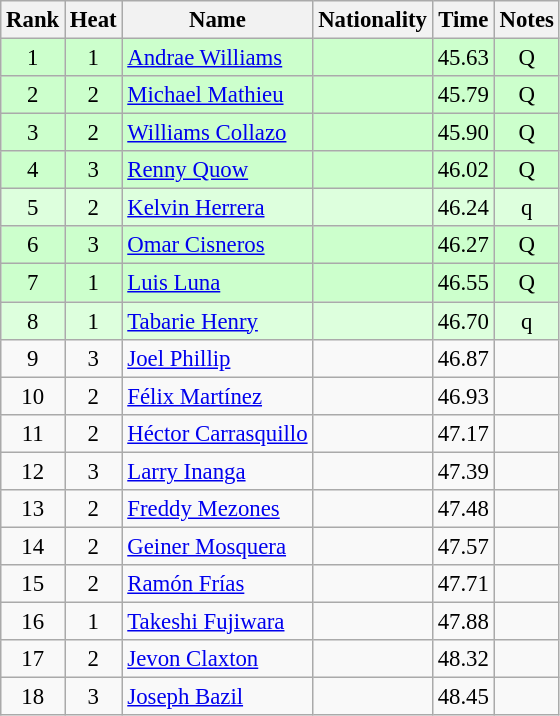<table class="wikitable sortable" style="text-align:center; font-size:95%">
<tr>
<th>Rank</th>
<th>Heat</th>
<th>Name</th>
<th>Nationality</th>
<th>Time</th>
<th>Notes</th>
</tr>
<tr bgcolor=ccffcc>
<td>1</td>
<td>1</td>
<td align=left><a href='#'>Andrae Williams</a></td>
<td align=left></td>
<td>45.63</td>
<td>Q</td>
</tr>
<tr bgcolor=ccffcc>
<td>2</td>
<td>2</td>
<td align=left><a href='#'>Michael Mathieu</a></td>
<td align=left></td>
<td>45.79</td>
<td>Q</td>
</tr>
<tr bgcolor=ccffcc>
<td>3</td>
<td>2</td>
<td align=left><a href='#'>Williams Collazo</a></td>
<td align=left></td>
<td>45.90</td>
<td>Q</td>
</tr>
<tr bgcolor=ccffcc>
<td>4</td>
<td>3</td>
<td align=left><a href='#'>Renny Quow</a></td>
<td align=left></td>
<td>46.02</td>
<td>Q</td>
</tr>
<tr bgcolor=ddffdd>
<td>5</td>
<td>2</td>
<td align=left><a href='#'>Kelvin Herrera</a></td>
<td align=left></td>
<td>46.24</td>
<td>q</td>
</tr>
<tr bgcolor=ccffcc>
<td>6</td>
<td>3</td>
<td align=left><a href='#'>Omar Cisneros</a></td>
<td align=left></td>
<td>46.27</td>
<td>Q</td>
</tr>
<tr bgcolor=ccffcc>
<td>7</td>
<td>1</td>
<td align=left><a href='#'>Luis Luna</a></td>
<td align=left></td>
<td>46.55</td>
<td>Q</td>
</tr>
<tr bgcolor=ddffdd>
<td>8</td>
<td>1</td>
<td align=left><a href='#'>Tabarie Henry</a></td>
<td align=left></td>
<td>46.70</td>
<td>q</td>
</tr>
<tr>
<td>9</td>
<td>3</td>
<td align=left><a href='#'>Joel Phillip</a></td>
<td align=left></td>
<td>46.87</td>
<td></td>
</tr>
<tr>
<td>10</td>
<td>2</td>
<td align=left><a href='#'>Félix Martínez</a></td>
<td align=left></td>
<td>46.93</td>
<td></td>
</tr>
<tr>
<td>11</td>
<td>2</td>
<td align=left><a href='#'>Héctor Carrasquillo</a></td>
<td align=left></td>
<td>47.17</td>
<td></td>
</tr>
<tr>
<td>12</td>
<td>3</td>
<td align=left><a href='#'>Larry Inanga</a></td>
<td align=left></td>
<td>47.39</td>
<td></td>
</tr>
<tr>
<td>13</td>
<td>2</td>
<td align=left><a href='#'>Freddy Mezones</a></td>
<td align=left></td>
<td>47.48</td>
<td></td>
</tr>
<tr>
<td>14</td>
<td>2</td>
<td align=left><a href='#'>Geiner Mosquera</a></td>
<td align=left></td>
<td>47.57</td>
<td></td>
</tr>
<tr>
<td>15</td>
<td>2</td>
<td align=left><a href='#'>Ramón Frías</a></td>
<td align=left></td>
<td>47.71</td>
<td></td>
</tr>
<tr>
<td>16</td>
<td>1</td>
<td align=left><a href='#'>Takeshi Fujiwara</a></td>
<td align=left></td>
<td>47.88</td>
<td></td>
</tr>
<tr>
<td>17</td>
<td>2</td>
<td align=left><a href='#'>Jevon Claxton</a></td>
<td align=left></td>
<td>48.32</td>
<td></td>
</tr>
<tr>
<td>18</td>
<td>3</td>
<td align=left><a href='#'>Joseph Bazil</a></td>
<td align=left></td>
<td>48.45</td>
<td></td>
</tr>
</table>
